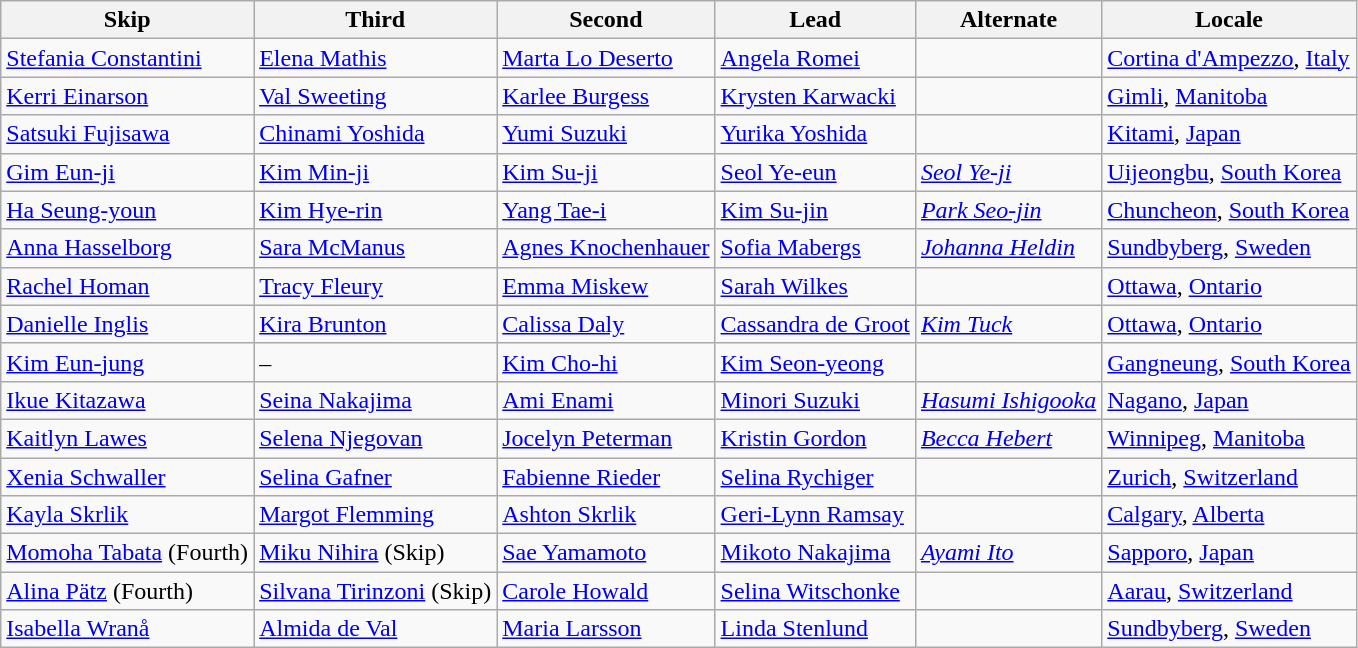<table class=wikitable>
<tr>
<th scope="col">Skip</th>
<th scope="col">Third</th>
<th scope="col">Second</th>
<th scope="col">Lead</th>
<th scope="col">Alternate</th>
<th scope="col">Locale</th>
</tr>
<tr>
<td><a href='#'>Stefania Constantini</a></td>
<td><a href='#'>Elena Mathis</a></td>
<td><a href='#'>Marta Lo Deserto</a></td>
<td><a href='#'>Angela Romei</a></td>
<td></td>
<td> <a href='#'>Cortina d'Ampezzo</a>, <a href='#'>Italy</a></td>
</tr>
<tr>
<td><a href='#'>Kerri Einarson</a></td>
<td><a href='#'>Val Sweeting</a></td>
<td><a href='#'>Karlee Burgess</a></td>
<td><a href='#'>Krysten Karwacki</a></td>
<td></td>
<td> <a href='#'>Gimli</a>, <a href='#'>Manitoba</a></td>
</tr>
<tr>
<td><a href='#'>Satsuki Fujisawa</a></td>
<td><a href='#'>Chinami Yoshida</a></td>
<td><a href='#'>Yumi Suzuki</a></td>
<td><a href='#'>Yurika Yoshida</a></td>
<td></td>
<td> <a href='#'>Kitami</a>, <a href='#'>Japan</a></td>
</tr>
<tr>
<td><a href='#'>Gim Eun-ji</a></td>
<td><a href='#'>Kim Min-ji</a></td>
<td><a href='#'>Kim Su-ji</a></td>
<td><a href='#'>Seol Ye-eun</a></td>
<td><em><a href='#'>Seol Ye-ji</a></em></td>
<td> <a href='#'>Uijeongbu</a>, <a href='#'>South Korea</a></td>
</tr>
<tr>
<td><a href='#'>Ha Seung-youn</a></td>
<td><a href='#'>Kim Hye-rin</a></td>
<td><a href='#'>Yang Tae-i</a></td>
<td><a href='#'>Kim Su-jin</a></td>
<td><em><a href='#'>Park Seo-jin</a></em></td>
<td> <a href='#'>Chuncheon</a>, <a href='#'>South Korea</a></td>
</tr>
<tr>
<td><a href='#'>Anna Hasselborg</a></td>
<td><a href='#'>Sara McManus</a></td>
<td><a href='#'>Agnes Knochenhauer</a></td>
<td><a href='#'>Sofia Mabergs</a></td>
<td><em><a href='#'>Johanna Heldin</a></em></td>
<td> <a href='#'>Sundbyberg</a>, <a href='#'>Sweden</a></td>
</tr>
<tr>
<td><a href='#'>Rachel Homan</a></td>
<td><a href='#'>Tracy Fleury</a></td>
<td><a href='#'>Emma Miskew</a></td>
<td><a href='#'>Sarah Wilkes</a></td>
<td></td>
<td> <a href='#'>Ottawa</a>, <a href='#'>Ontario</a></td>
</tr>
<tr>
<td><a href='#'>Danielle Inglis</a></td>
<td><a href='#'>Kira Brunton</a></td>
<td><a href='#'>Calissa Daly</a></td>
<td><a href='#'>Cassandra de Groot</a></td>
<td><em><a href='#'>Kim Tuck</a></em></td>
<td> <a href='#'>Ottawa</a>, <a href='#'>Ontario</a></td>
</tr>
<tr>
<td><a href='#'>Kim Eun-jung</a></td>
<td>–</td>
<td><a href='#'>Kim Cho-hi</a></td>
<td><a href='#'>Kim Seon-yeong</a></td>
<td></td>
<td> <a href='#'>Gangneung</a>, <a href='#'>South Korea</a></td>
</tr>
<tr>
<td><a href='#'>Ikue Kitazawa</a></td>
<td><a href='#'>Seina Nakajima</a></td>
<td><a href='#'>Ami Enami</a></td>
<td><a href='#'>Minori Suzuki</a></td>
<td><em><a href='#'>Hasumi Ishigooka</a></em></td>
<td> <a href='#'>Nagano</a>, <a href='#'>Japan</a></td>
</tr>
<tr>
<td><a href='#'>Kaitlyn Lawes</a></td>
<td><a href='#'>Selena Njegovan</a></td>
<td><a href='#'>Jocelyn Peterman</a></td>
<td><a href='#'>Kristin Gordon</a></td>
<td><em><a href='#'>Becca Hebert</a></em></td>
<td> <a href='#'>Winnipeg</a>, <a href='#'>Manitoba</a></td>
</tr>
<tr>
<td><a href='#'>Xenia Schwaller</a></td>
<td><a href='#'>Selina Gafner</a></td>
<td><a href='#'>Fabienne Rieder</a></td>
<td><a href='#'>Selina Rychiger</a></td>
<td></td>
<td> <a href='#'>Zurich</a>, <a href='#'>Switzerland</a></td>
</tr>
<tr>
<td><a href='#'>Kayla Skrlik</a></td>
<td><a href='#'>Margot Flemming</a></td>
<td><a href='#'>Ashton Skrlik</a></td>
<td><a href='#'>Geri-Lynn Ramsay</a></td>
<td></td>
<td> <a href='#'>Calgary</a>, <a href='#'>Alberta</a></td>
</tr>
<tr>
<td><a href='#'>Momoha Tabata</a> (Fourth)</td>
<td><a href='#'>Miku Nihira</a> (Skip)</td>
<td><a href='#'>Sae Yamamoto</a></td>
<td><a href='#'>Mikoto Nakajima</a></td>
<td><em><a href='#'>Ayami Ito</a></em></td>
<td> <a href='#'>Sapporo</a>, <a href='#'>Japan</a></td>
</tr>
<tr>
<td><a href='#'>Alina Pätz</a> (Fourth)</td>
<td><a href='#'>Silvana Tirinzoni</a> (Skip)</td>
<td><a href='#'>Carole Howald</a></td>
<td><a href='#'>Selina Witschonke</a></td>
<td></td>
<td> <a href='#'>Aarau</a>, <a href='#'>Switzerland</a></td>
</tr>
<tr>
<td><a href='#'>Isabella Wranå</a></td>
<td><a href='#'>Almida de Val</a></td>
<td><a href='#'>Maria Larsson</a></td>
<td><a href='#'>Linda Stenlund</a></td>
<td></td>
<td> <a href='#'>Sundbyberg</a>, <a href='#'>Sweden</a></td>
</tr>
</table>
